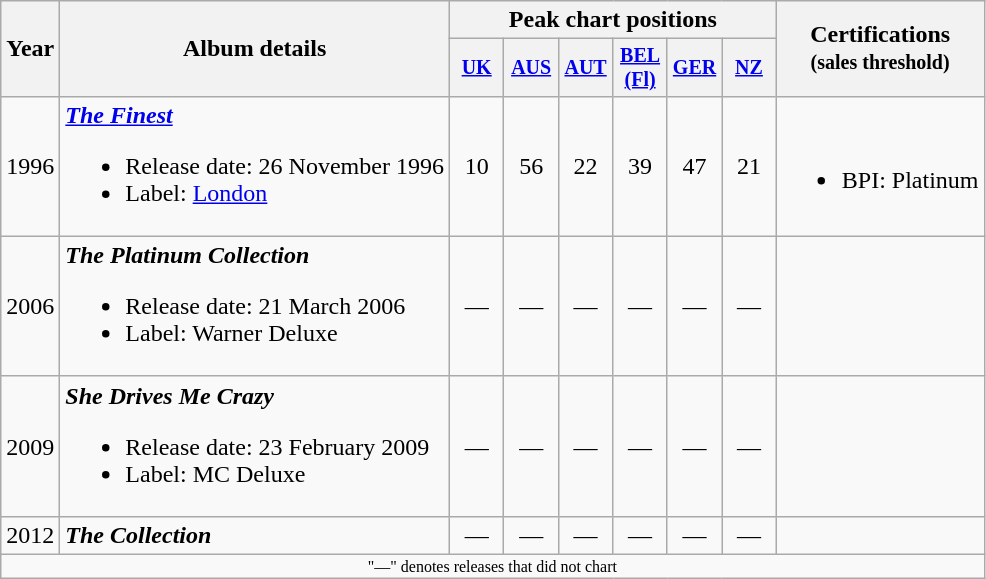<table class="wikitable" style="text-align:center;">
<tr>
<th rowspan="2">Year</th>
<th rowspan="2">Album details</th>
<th colspan="6">Peak chart positions</th>
<th rowspan="2">Certifications<br><small>(sales threshold)</small></th>
</tr>
<tr style="font-size:smaller;">
<th style="width:30px;"><a href='#'>UK</a><br></th>
<th style="width:30px;"><a href='#'>AUS</a><br></th>
<th style="width:30px;"><a href='#'>AUT</a><br></th>
<th style="width:30px;"><a href='#'>BEL<br>(Fl)</a><br></th>
<th style="width:30px;"><a href='#'>GER</a><br></th>
<th style="width:30px;"><a href='#'>NZ</a><br></th>
</tr>
<tr>
<td>1996</td>
<td style="text-align:left;"><strong><em><a href='#'>The Finest</a></em></strong><br><ul><li>Release date: 26 November 1996</li><li>Label: <a href='#'>London</a></li></ul></td>
<td>10</td>
<td>56</td>
<td>22</td>
<td>39</td>
<td>47</td>
<td>21</td>
<td><br><ul><li>BPI: Platinum</li></ul></td>
</tr>
<tr>
<td>2006</td>
<td style="text-align:left;"><strong><em>The Platinum Collection</em></strong><br><ul><li>Release date: 21 March 2006</li><li>Label: Warner Deluxe</li></ul></td>
<td>—</td>
<td>—</td>
<td>—</td>
<td>—</td>
<td>—</td>
<td>—</td>
<td></td>
</tr>
<tr>
<td>2009</td>
<td style="text-align:left;"><strong><em>She Drives Me Crazy</em></strong><br><ul><li>Release date: 23 February 2009</li><li>Label: MC Deluxe</li></ul></td>
<td>—</td>
<td>—</td>
<td>—</td>
<td>—</td>
<td>—</td>
<td>—</td>
<td></td>
</tr>
<tr>
<td>2012</td>
<td style="text-align:left;"><strong><em>The Collection</em></strong></td>
<td>—</td>
<td>—</td>
<td>—</td>
<td>—</td>
<td>—</td>
<td>—</td>
<td></td>
</tr>
<tr>
<td colspan="11" style="font-size:8pt">"—" denotes releases that did not chart</td>
</tr>
</table>
